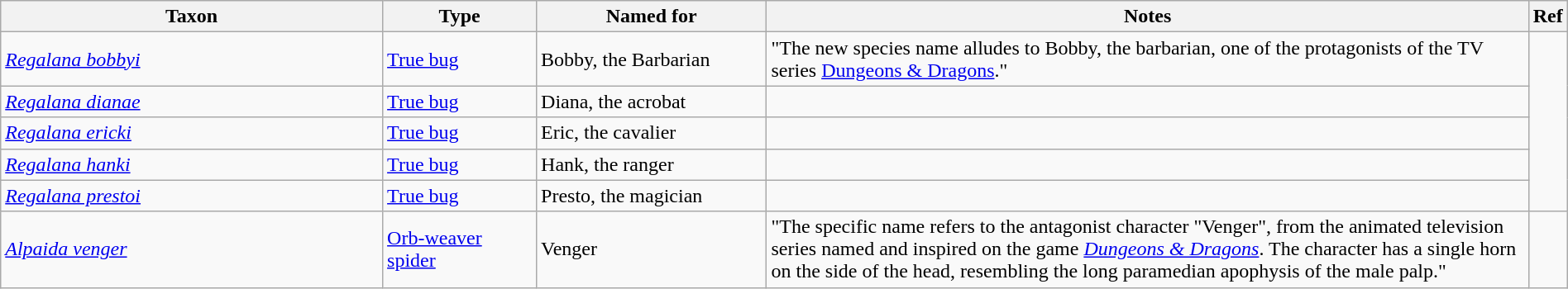<table class="wikitable sortable" width="100%">
<tr>
<th style="width:25%;">Taxon</th>
<th style="width:10%;">Type</th>
<th style="width:15%;">Named for</th>
<th style="width:50%;">Notes</th>
<th class="unsortable">Ref</th>
</tr>
<tr>
<td><a href='#'><em>Regalana bobbyi</em></a> </td>
<td><a href='#'>True bug</a></td>
<td>Bobby, the Barbarian</td>
<td>"The new species name alludes to Bobby, the barbarian, one of the protagonists of the TV series <a href='#'>Dungeons & Dragons</a>."</td>
<td rowspan="5"></td>
</tr>
<tr>
<td><a href='#'><em>Regalana dianae</em></a> </td>
<td><a href='#'>True bug</a></td>
<td>Diana, the acrobat</td>
<td></td>
</tr>
<tr>
<td><a href='#'><em>Regalana ericki</em></a> </td>
<td><a href='#'>True bug</a></td>
<td>Eric, the cavalier</td>
<td></td>
</tr>
<tr>
<td><a href='#'><em>Regalana hanki</em></a> </td>
<td><a href='#'>True bug</a></td>
<td>Hank, the ranger</td>
<td></td>
</tr>
<tr>
<td><a href='#'><em>Regalana prestoi</em></a> </td>
<td><a href='#'>True bug</a></td>
<td>Presto, the magician</td>
<td></td>
</tr>
<tr>
<td><em><a href='#'>Alpaida venger</a></em> </td>
<td><a href='#'>Orb-weaver spider</a></td>
<td>Venger</td>
<td>"The specific name refers to the antagonist character "Venger", from the animated television series named and inspired on the game <em><a href='#'>Dungeons & Dragons</a></em>. The character has a single horn on the side of the head, resembling the long paramedian apophysis of the male palp."</td>
<td></td>
</tr>
</table>
